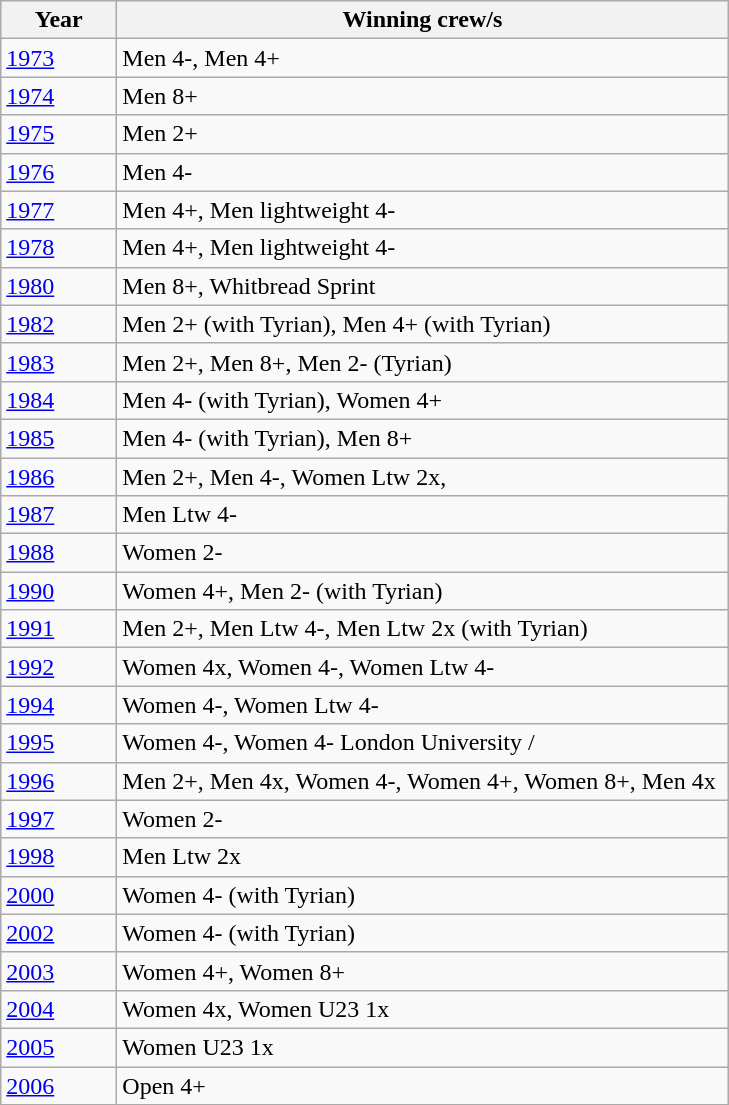<table class="wikitable">
<tr>
<th width=70>Year</th>
<th width=400>Winning crew/s</th>
</tr>
<tr>
<td><a href='#'>1973</a></td>
<td>Men 4-, Men 4+</td>
</tr>
<tr>
<td><a href='#'>1974</a></td>
<td>Men 8+</td>
</tr>
<tr>
<td><a href='#'>1975</a></td>
<td>Men 2+</td>
</tr>
<tr>
<td><a href='#'>1976</a></td>
<td>Men 4-</td>
</tr>
<tr>
<td><a href='#'>1977</a></td>
<td>Men 4+, Men lightweight 4-</td>
</tr>
<tr>
<td><a href='#'>1978</a></td>
<td>Men 4+, Men lightweight 4-</td>
</tr>
<tr>
<td><a href='#'>1980</a></td>
<td>Men 8+, Whitbread Sprint</td>
</tr>
<tr>
<td><a href='#'>1982</a></td>
<td>Men 2+ (with Tyrian), Men 4+ (with Tyrian)</td>
</tr>
<tr>
<td><a href='#'>1983</a></td>
<td>Men 2+, Men 8+, Men 2- (Tyrian)</td>
</tr>
<tr>
<td><a href='#'>1984</a></td>
<td>Men 4- (with Tyrian), Women 4+</td>
</tr>
<tr>
<td><a href='#'>1985</a></td>
<td>Men 4- (with Tyrian), Men 8+</td>
</tr>
<tr>
<td><a href='#'>1986</a></td>
<td>Men 2+, Men 4-, Women Ltw 2x,</td>
</tr>
<tr>
<td><a href='#'>1987</a></td>
<td>Men Ltw 4-</td>
</tr>
<tr>
<td><a href='#'>1988</a></td>
<td>Women 2-</td>
</tr>
<tr>
<td><a href='#'>1990</a></td>
<td>Women 4+, Men 2- (with Tyrian)</td>
</tr>
<tr>
<td><a href='#'>1991</a></td>
<td>Men 2+, Men Ltw 4-, Men Ltw 2x (with Tyrian)</td>
</tr>
<tr>
<td><a href='#'>1992</a></td>
<td>Women 4x, Women 4-, Women Ltw 4-</td>
</tr>
<tr>
<td><a href='#'>1994</a></td>
<td>Women 4-, Women Ltw 4-</td>
</tr>
<tr>
<td><a href='#'>1995</a></td>
<td>Women 4-, Women 4-	London University /</td>
</tr>
<tr>
<td><a href='#'>1996</a></td>
<td>Men 2+, Men 4x, Women 4-, Women 4+, Women 8+, Men 4x</td>
</tr>
<tr>
<td><a href='#'>1997</a></td>
<td>Women 2-</td>
</tr>
<tr>
<td><a href='#'>1998</a></td>
<td>Men Ltw 2x</td>
</tr>
<tr>
<td><a href='#'>2000</a></td>
<td>Women 4- (with Tyrian) </td>
</tr>
<tr>
<td><a href='#'>2002</a></td>
<td>Women 4- (with Tyrian) </td>
</tr>
<tr>
<td><a href='#'>2003</a></td>
<td>Women 4+, Women 8+ </td>
</tr>
<tr>
<td><a href='#'>2004</a></td>
<td>Women 4x, Women U23 1x </td>
</tr>
<tr>
<td><a href='#'>2005</a></td>
<td>Women U23 1x</td>
</tr>
<tr>
<td><a href='#'>2006</a></td>
<td>Open 4+</td>
</tr>
</table>
